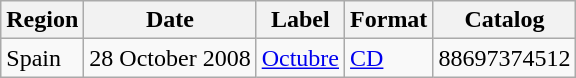<table class="wikitable">
<tr>
<th>Region</th>
<th>Date</th>
<th>Label</th>
<th>Format</th>
<th>Catalog</th>
</tr>
<tr>
<td>Spain</td>
<td>28 October 2008</td>
<td><a href='#'>Octubre</a></td>
<td><a href='#'>CD</a></td>
<td>88697374512</td>
</tr>
</table>
